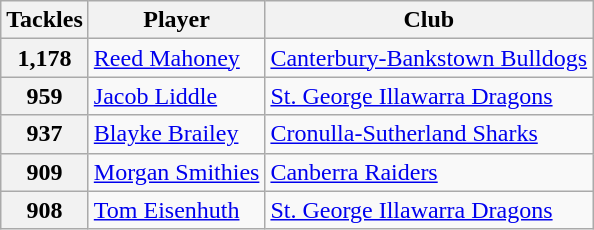<table class="wikitable" style="text-align:left;">
<tr>
<th>Tackles</th>
<th>Player</th>
<th>Club</th>
</tr>
<tr>
<th>1,178</th>
<td><a href='#'>Reed Mahoney</a></td>
<td><a href='#'>Canterbury-Bankstown Bulldogs</a></td>
</tr>
<tr>
<th>959</th>
<td><a href='#'>Jacob Liddle</a></td>
<td><a href='#'>St. George Illawarra Dragons</a></td>
</tr>
<tr>
<th>937</th>
<td><a href='#'>Blayke Brailey</a></td>
<td><a href='#'>Cronulla-Sutherland Sharks</a></td>
</tr>
<tr>
<th>909</th>
<td><a href='#'>Morgan Smithies</a></td>
<td><a href='#'>Canberra Raiders</a></td>
</tr>
<tr>
<th>908</th>
<td><a href='#'>Tom Eisenhuth</a></td>
<td><a href='#'>St. George Illawarra Dragons</a></td>
</tr>
</table>
